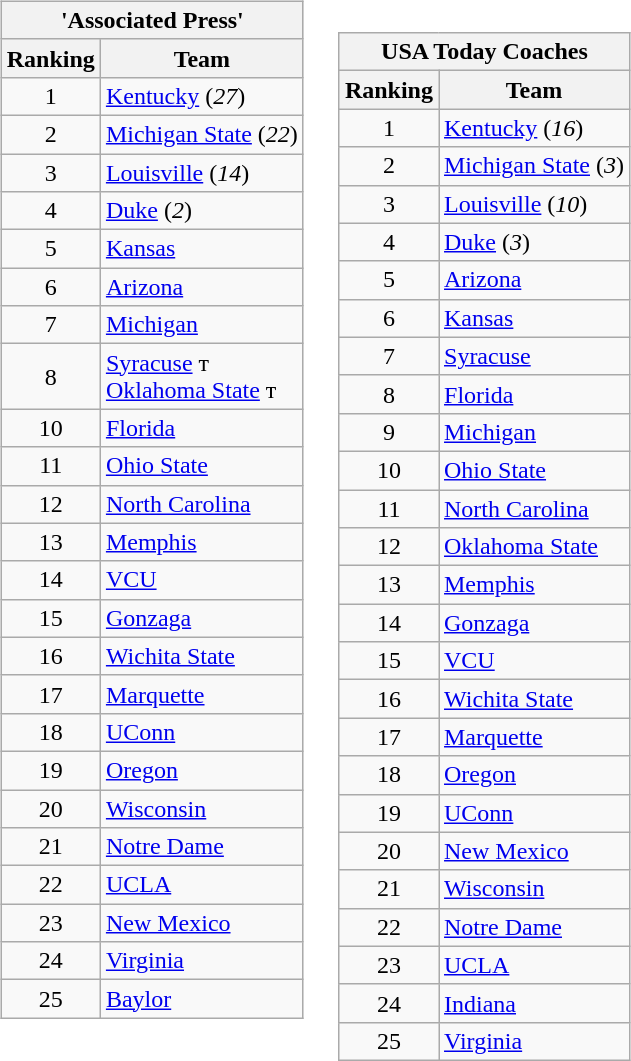<table>
<tr style="vertical-align:top;">
<td><br><table class="wikitable" style="text-align:center;">
<tr>
<th colspan=3>'Associated Press'</th>
</tr>
<tr>
<th>Ranking</th>
<th>Team</th>
</tr>
<tr>
<td>1</td>
<td align=left><a href='#'>Kentucky</a> (<em>27</em>)</td>
</tr>
<tr>
<td>2</td>
<td align=left><a href='#'>Michigan State</a> (<em>22</em>)</td>
</tr>
<tr>
<td>3</td>
<td align=left><a href='#'>Louisville</a> (<em>14</em>)</td>
</tr>
<tr>
<td>4</td>
<td align=left><a href='#'>Duke</a> (<em>2</em>)</td>
</tr>
<tr>
<td>5</td>
<td align=left><a href='#'>Kansas</a></td>
</tr>
<tr>
<td>6</td>
<td align=left><a href='#'>Arizona</a></td>
</tr>
<tr>
<td>7</td>
<td align=left><a href='#'>Michigan</a></td>
</tr>
<tr>
<td>8</td>
<td align=left><a href='#'>Syracuse</a> т<br><a href='#'>Oklahoma State</a> т</td>
</tr>
<tr>
<td>10</td>
<td align=left><a href='#'>Florida</a></td>
</tr>
<tr>
<td>11</td>
<td align=left><a href='#'>Ohio State</a></td>
</tr>
<tr>
<td>12</td>
<td align=left><a href='#'>North Carolina</a></td>
</tr>
<tr>
<td>13</td>
<td align=left><a href='#'>Memphis</a></td>
</tr>
<tr>
<td>14</td>
<td align=left><a href='#'>VCU</a></td>
</tr>
<tr>
<td>15</td>
<td align=left><a href='#'>Gonzaga</a></td>
</tr>
<tr>
<td>16</td>
<td align=left><a href='#'>Wichita State</a></td>
</tr>
<tr>
<td>17</td>
<td align=left><a href='#'>Marquette</a></td>
</tr>
<tr>
<td>18</td>
<td align=left><a href='#'>UConn</a></td>
</tr>
<tr>
<td>19</td>
<td align=left><a href='#'>Oregon</a></td>
</tr>
<tr>
<td>20</td>
<td align=left><a href='#'>Wisconsin</a></td>
</tr>
<tr>
<td>21</td>
<td align=left><a href='#'>Notre Dame</a></td>
</tr>
<tr>
<td>22</td>
<td align=left><a href='#'>UCLA</a></td>
</tr>
<tr>
<td>23</td>
<td align=left><a href='#'>New Mexico</a></td>
</tr>
<tr>
<td>24</td>
<td align=left><a href='#'>Virginia</a></td>
</tr>
<tr>
<td>25</td>
<td align=left><a href='#'>Baylor</a></td>
</tr>
</table>
</td>
<td><br><table>
<tr style="vertical-align:top;">
<td><br><table class="wikitable" style="text-align:center;">
<tr>
<th colspan=2><strong>USA Today Coaches</strong></th>
</tr>
<tr>
<th>Ranking</th>
<th>Team</th>
</tr>
<tr>
<td>1</td>
<td align=left><a href='#'>Kentucky</a> (<em>16</em>)</td>
</tr>
<tr>
<td>2</td>
<td align=left><a href='#'>Michigan State</a> (<em>3</em>)</td>
</tr>
<tr>
<td>3</td>
<td align=left><a href='#'>Louisville</a> (<em>10</em>)</td>
</tr>
<tr>
<td>4</td>
<td align=left><a href='#'>Duke</a> (<em>3</em>)</td>
</tr>
<tr>
<td>5</td>
<td align=left><a href='#'>Arizona</a></td>
</tr>
<tr>
<td>6</td>
<td align=left><a href='#'>Kansas</a></td>
</tr>
<tr>
<td>7</td>
<td align=left><a href='#'>Syracuse</a></td>
</tr>
<tr>
<td>8</td>
<td align=left><a href='#'>Florida</a></td>
</tr>
<tr>
<td>9</td>
<td align=left><a href='#'>Michigan</a></td>
</tr>
<tr>
<td>10</td>
<td align=left><a href='#'>Ohio State</a></td>
</tr>
<tr>
<td>11</td>
<td align=left><a href='#'>North Carolina</a></td>
</tr>
<tr>
<td>12</td>
<td align=left><a href='#'>Oklahoma State</a></td>
</tr>
<tr>
<td>13</td>
<td align=left><a href='#'>Memphis</a></td>
</tr>
<tr>
<td>14</td>
<td align=left><a href='#'>Gonzaga</a></td>
</tr>
<tr>
<td>15</td>
<td align=left><a href='#'>VCU</a></td>
</tr>
<tr>
<td>16</td>
<td align=left><a href='#'>Wichita State</a></td>
</tr>
<tr>
<td>17</td>
<td align=left><a href='#'>Marquette</a></td>
</tr>
<tr>
<td>18</td>
<td align=left><a href='#'>Oregon</a></td>
</tr>
<tr>
<td>19</td>
<td align=left><a href='#'>UConn</a></td>
</tr>
<tr>
<td>20</td>
<td align=left><a href='#'>New Mexico</a></td>
</tr>
<tr>
<td>21</td>
<td align=left><a href='#'>Wisconsin</a></td>
</tr>
<tr>
<td>22</td>
<td align=left><a href='#'>Notre Dame</a></td>
</tr>
<tr>
<td>23</td>
<td align=left><a href='#'>UCLA</a></td>
</tr>
<tr>
<td>24</td>
<td align=left><a href='#'>Indiana</a></td>
</tr>
<tr>
<td>25</td>
<td align=left><a href='#'>Virginia</a></td>
</tr>
</table>
</td>
</tr>
</table>
</td>
</tr>
</table>
